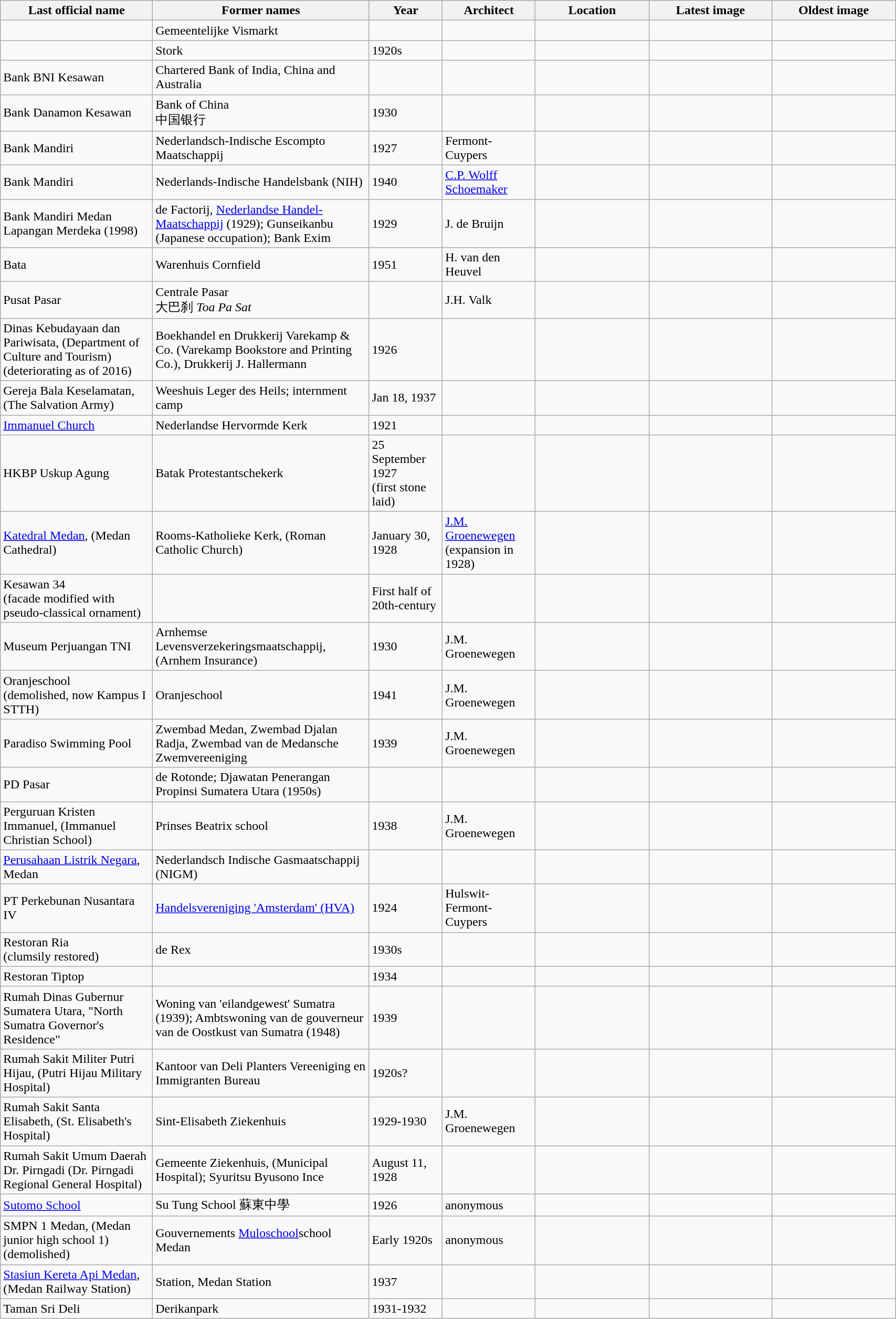<table class="wikitable sortable" style="width:90%;">
<tr>
<th style="width:150px;">Last official name</th>
<th style="width:150px;">Former names</th>
<th style="width:50px;">Year</th>
<th style="width:80px;">Architect</th>
<th style="width:110px;">Location</th>
<th style="width:120px;">Latest image</th>
<th style="width:120px;">Oldest image</th>
</tr>
<tr>
<td></td>
<td>Gemeentelijke Vismarkt</td>
<td></td>
<td></td>
<td></td>
<td></td>
<td></td>
</tr>
<tr>
<td></td>
<td>Stork</td>
<td>1920s</td>
<td></td>
<td></td>
<td></td>
<td></td>
</tr>
<tr>
<td>Bank BNI Kesawan</td>
<td>Chartered Bank of India, China and Australia</td>
<td></td>
<td></td>
<td></td>
<td></td>
<td></td>
</tr>
<tr>
<td>Bank Danamon Kesawan</td>
<td>Bank of China<br>中国银行</td>
<td>1930</td>
<td></td>
<td></td>
<td></td>
<td></td>
</tr>
<tr>
<td>Bank Mandiri</td>
<td>Nederlandsch-Indische Escompto Maatschappij</td>
<td>1927</td>
<td>Fermont-Cuypers</td>
<td></td>
<td></td>
<td></td>
</tr>
<tr>
<td>Bank Mandiri</td>
<td>Nederlands-Indische Handelsbank (NIH)</td>
<td>1940</td>
<td><a href='#'>C.P. Wolff Schoemaker</a></td>
<td></td>
<td></td>
<td></td>
</tr>
<tr>
<td>Bank Mandiri Medan Lapangan Merdeka (1998)</td>
<td>de Factorij, <a href='#'>Nederlandse Handel-Maatschappij</a> (1929); Gunseikanbu (Japanese occupation); Bank Exim</td>
<td>1929</td>
<td>J. de Bruijn </td>
<td></td>
<td></td>
<td></td>
</tr>
<tr>
<td>Bata</td>
<td>Warenhuis Cornfield</td>
<td>1951</td>
<td>H. van den Heuvel</td>
<td></td>
<td></td>
<td></td>
</tr>
<tr>
<td>Pusat Pasar</td>
<td>Centrale Pasar <br> 大巴刹 <em>Toa Pa Sat</em></td>
<td></td>
<td>J.H. Valk</td>
<td></td>
<td></td>
<td></td>
</tr>
<tr>
<td>Dinas Kebudayaan dan Pariwisata, (Department of Culture and Tourism) <br>(deteriorating as of 2016)</td>
<td>Boekhandel en Drukkerij Varekamp & Co. (Varekamp Bookstore and Printing Co.), Drukkerij J. Hallermann</td>
<td>1926</td>
<td></td>
<td></td>
<td></td>
<td></td>
</tr>
<tr>
<td>Gereja Bala Keselamatan, (The Salvation Army)</td>
<td>Weeshuis Leger des Heils; internment camp</td>
<td>Jan 18, 1937</td>
<td></td>
<td></td>
<td></td>
<td></td>
</tr>
<tr>
<td><a href='#'>Immanuel Church</a></td>
<td>Nederlandse Hervormde Kerk</td>
<td>1921</td>
<td></td>
<td></td>
<td></td>
<td></td>
</tr>
<tr>
<td>HKBP Uskup Agung</td>
<td>Batak Protestantschekerk</td>
<td>25 September 1927 <br>(first stone laid)</td>
<td></td>
<td></td>
<td></td>
<td></td>
</tr>
<tr>
<td><a href='#'>Katedral Medan</a>, (Medan Cathedral)</td>
<td>Rooms-Katholieke Kerk, (Roman Catholic Church)</td>
<td>January 30, 1928</td>
<td><a href='#'>J.M. Groenewegen</a> (expansion in 1928)</td>
<td></td>
<td></td>
<td></td>
</tr>
<tr>
<td>Kesawan 34 <br>(facade modified with pseudo-classical ornament)</td>
<td></td>
<td>First half of 20th-century</td>
<td></td>
<td></td>
<td></td>
<td></td>
</tr>
<tr>
<td>Museum Perjuangan TNI</td>
<td>Arnhemse Levensverzekeringsmaatschappij, (Arnhem Insurance)</td>
<td>1930</td>
<td>J.M. Groenewegen</td>
<td></td>
<td></td>
<td></td>
</tr>
<tr>
<td>Oranjeschool <br>(demolished, now Kampus I STTH)</td>
<td>Oranjeschool</td>
<td>1941</td>
<td>J.M. Groenewegen</td>
<td></td>
<td></td>
<td></td>
</tr>
<tr>
<td>Paradiso Swimming Pool</td>
<td>Zwembad Medan, Zwembad Djalan Radja, Zwembad van de Medansche Zwemvereeniging</td>
<td>1939</td>
<td>J.M. Groenewegen</td>
<td></td>
<td></td>
<td></td>
</tr>
<tr>
<td>PD Pasar</td>
<td>de Rotonde; Djawatan Penerangan Propinsi Sumatera Utara (1950s)</td>
<td></td>
<td></td>
<td></td>
<td></td>
<td></td>
</tr>
<tr>
<td>Perguruan Kristen Immanuel, (Immanuel Christian School)</td>
<td>Prinses Beatrix school</td>
<td>1938</td>
<td>J.M. Groenewegen</td>
<td></td>
<td></td>
<td></td>
</tr>
<tr>
<td><a href='#'>Perusahaan Listrik Negara</a>, Medan</td>
<td>Nederlandsch Indische Gasmaatschappij (NIGM)</td>
<td></td>
<td></td>
<td></td>
<td></td>
<td></td>
</tr>
<tr>
<td>PT Perkebunan Nusantara IV</td>
<td><a href='#'>Handelsvereniging 'Amsterdam' (HVA)</a></td>
<td>1924</td>
<td>Hulswit-Fermont-Cuypers </td>
<td></td>
<td></td>
<td></td>
</tr>
<tr>
<td>Restoran Ria <br>(clumsily restored)</td>
<td>de Rex</td>
<td>1930s</td>
<td></td>
<td></td>
<td></td>
<td></td>
</tr>
<tr>
<td>Restoran Tiptop</td>
<td></td>
<td>1934</td>
<td></td>
<td></td>
<td></td>
<td></td>
</tr>
<tr>
<td>Rumah Dinas Gubernur Sumatera Utara, "North Sumatra Governor's Residence"</td>
<td>Woning van 'eilandgewest' Sumatra (1939); Ambtswoning van de gouverneur van de Oostkust van Sumatra (1948)</td>
<td>1939</td>
<td></td>
<td></td>
<td></td>
<td></td>
</tr>
<tr>
<td>Rumah Sakit Militer Putri Hijau, (Putri Hijau Military Hospital)</td>
<td>Kantoor van Deli Planters Vereeniging en Immigranten Bureau</td>
<td>1920s?</td>
<td></td>
<td></td>
<td></td>
<td></td>
</tr>
<tr>
<td>Rumah Sakit Santa Elisabeth, (St. Elisabeth's Hospital)</td>
<td>Sint-Elisabeth Ziekenhuis</td>
<td>1929-1930</td>
<td>J.M. Groenewegen</td>
<td></td>
<td></td>
<td></td>
</tr>
<tr>
<td>Rumah Sakit Umum Daerah Dr. Pirngadi (Dr. Pirngadi Regional General Hospital)</td>
<td>Gemeente Ziekenhuis, (Municipal Hospital); Syuritsu Byusono Ince</td>
<td>August 11, 1928</td>
<td></td>
<td></td>
<td></td>
<td></td>
</tr>
<tr>
<td><a href='#'>Sutomo School</a></td>
<td>Su Tung School 蘇東中學</td>
<td>1926</td>
<td>anonymous</td>
<td></td>
<td></td>
<td></td>
</tr>
<tr>
<td>SMPN 1 Medan, (Medan junior high school 1) <br> (demolished)</td>
<td>Gouvernements <a href='#'>Muloschool</a>school Medan</td>
<td>Early 1920s</td>
<td>anonymous</td>
<td></td>
<td></td>
<td></td>
</tr>
<tr>
<td><a href='#'>Stasiun Kereta Api Medan</a>, (Medan Railway Station)</td>
<td>Station, Medan Station</td>
<td>1937</td>
<td></td>
<td></td>
<td></td>
<td></td>
</tr>
<tr>
<td>Taman Sri Deli</td>
<td>Derikanpark</td>
<td>1931-1932</td>
<td></td>
<td></td>
<td></td>
<td></td>
</tr>
</table>
